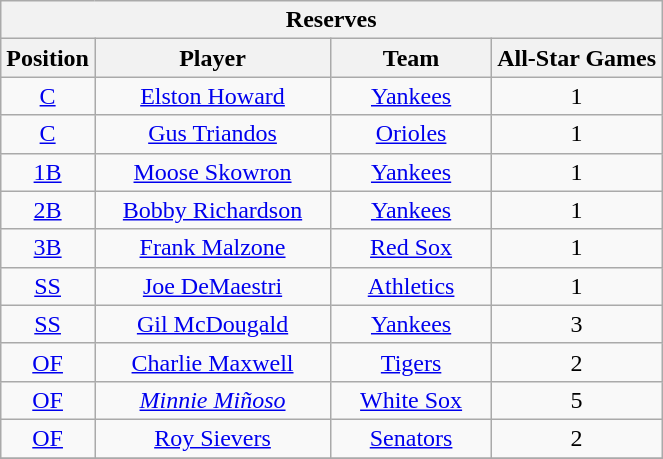<table class="wikitable" style="font-size: 100%; text-align:center;">
<tr>
<th colspan="4">Reserves</th>
</tr>
<tr>
<th>Position</th>
<th width="150">Player</th>
<th width="100">Team</th>
<th>All-Star Games</th>
</tr>
<tr>
<td><a href='#'>C</a></td>
<td><a href='#'>Elston Howard</a></td>
<td><a href='#'>Yankees</a></td>
<td>1</td>
</tr>
<tr>
<td><a href='#'>C</a></td>
<td><a href='#'>Gus Triandos</a></td>
<td><a href='#'>Orioles</a></td>
<td>1</td>
</tr>
<tr>
<td><a href='#'>1B</a></td>
<td><a href='#'>Moose Skowron</a></td>
<td><a href='#'>Yankees</a></td>
<td>1</td>
</tr>
<tr>
<td><a href='#'>2B</a></td>
<td><a href='#'>Bobby Richardson</a></td>
<td><a href='#'>Yankees</a></td>
<td>1</td>
</tr>
<tr>
<td><a href='#'>3B</a></td>
<td><a href='#'>Frank Malzone</a></td>
<td><a href='#'>Red Sox</a></td>
<td>1</td>
</tr>
<tr>
<td><a href='#'>SS</a></td>
<td><a href='#'>Joe DeMaestri</a></td>
<td><a href='#'>Athletics</a></td>
<td>1</td>
</tr>
<tr>
<td><a href='#'>SS</a></td>
<td><a href='#'>Gil McDougald</a></td>
<td><a href='#'>Yankees</a></td>
<td>3</td>
</tr>
<tr>
<td><a href='#'>OF</a></td>
<td><a href='#'>Charlie Maxwell</a></td>
<td><a href='#'>Tigers</a></td>
<td>2</td>
</tr>
<tr>
<td><a href='#'>OF</a></td>
<td><em><a href='#'>Minnie Miñoso</a></em></td>
<td><a href='#'>White Sox</a></td>
<td>5</td>
</tr>
<tr>
<td><a href='#'>OF</a></td>
<td><a href='#'>Roy Sievers</a></td>
<td><a href='#'>Senators</a></td>
<td>2</td>
</tr>
<tr>
</tr>
</table>
